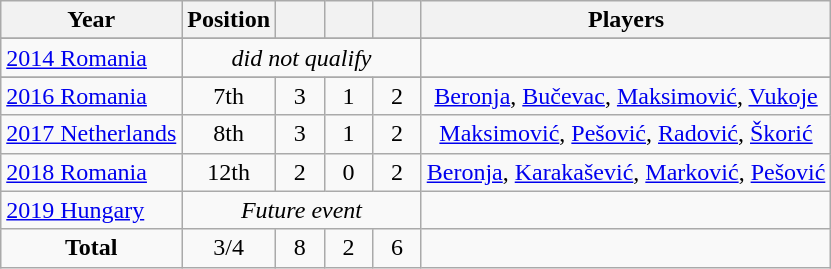<table class="wikitable" style="text-align: center;">
<tr>
<th>Year</th>
<th>Position</th>
<th width=25px></th>
<th width=25px></th>
<th width=25px></th>
<th>Players</th>
</tr>
<tr bgcolor="#FFD700">
</tr>
<tr>
<td style="text-align: left;"> <a href='#'>2014 Romania</a></td>
<td colspan=4><em>did not qualify</em></td>
<td></td>
</tr>
<tr>
</tr>
<tr>
<td style="text-align: left;"> <a href='#'>2016 Romania</a></td>
<td>7th</td>
<td>3</td>
<td>1</td>
<td>2</td>
<td><a href='#'>Beronja</a>, <a href='#'>Bučevac</a>, <a href='#'>Maksimović</a>, <a href='#'>Vukoje</a></td>
</tr>
<tr>
<td style="text-align: left;"> <a href='#'>2017 Netherlands</a></td>
<td>8th</td>
<td>3</td>
<td>1</td>
<td>2</td>
<td><a href='#'>Maksimović</a>, <a href='#'>Pešović</a>, <a href='#'>Radović</a>, <a href='#'>Škorić</a></td>
</tr>
<tr>
<td style="text-align: left;"> <a href='#'>2018 Romania</a></td>
<td>12th</td>
<td>2</td>
<td>0</td>
<td>2</td>
<td><a href='#'>Beronja</a>, <a href='#'>Karakašević</a>, <a href='#'>Marković</a>, <a href='#'>Pešović</a></td>
</tr>
<tr>
<td style="text-align: left;"> <a href='#'>2019 Hungary</a></td>
<td colspan=4><em>Future event</em></td>
<td></td>
</tr>
<tr>
<td><strong>Total</strong></td>
<td>3/4</td>
<td>8</td>
<td>2</td>
<td>6</td>
<td></td>
</tr>
</table>
